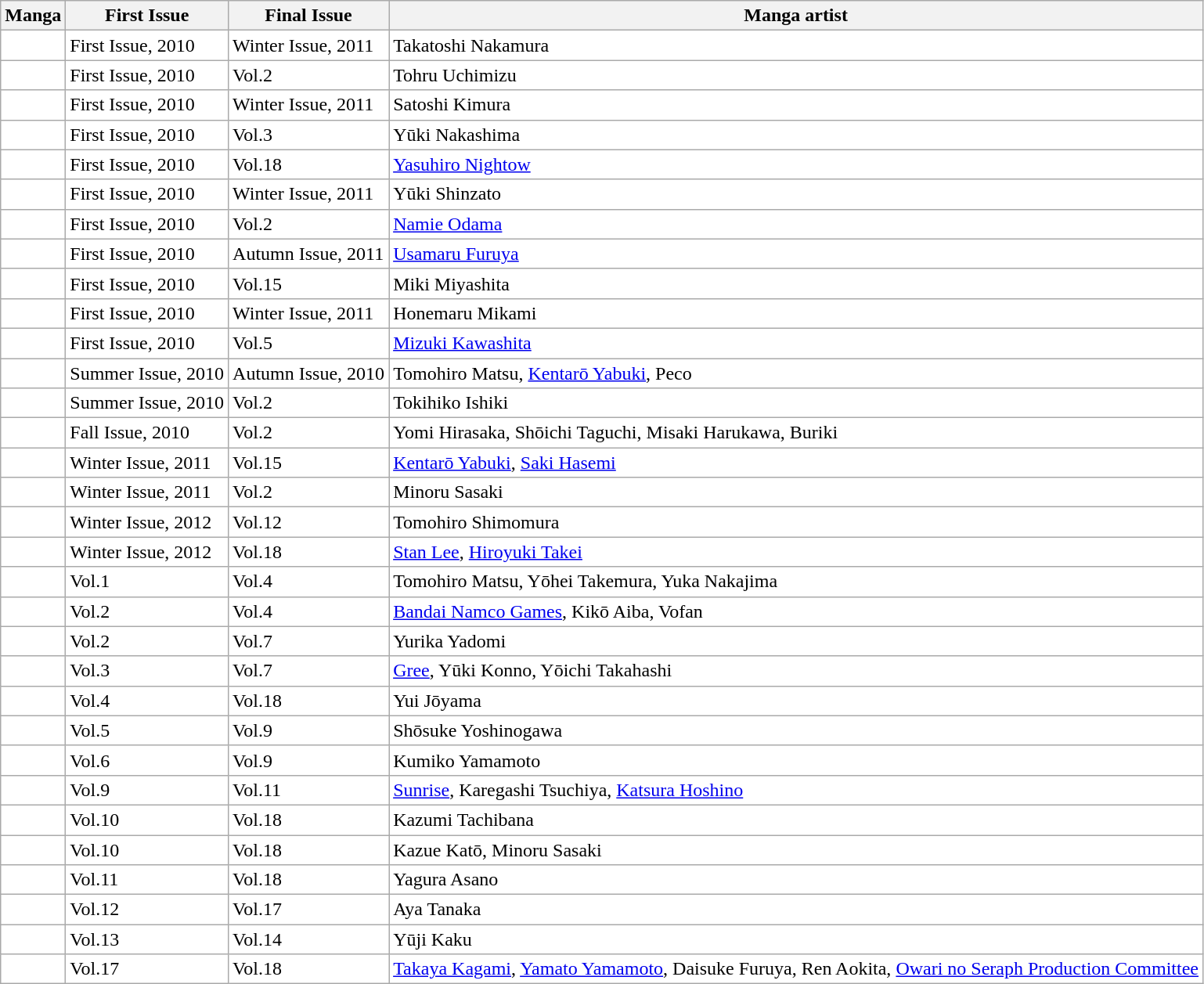<table class="wikitable sortable" style="background: #FFF;">
<tr>
<th>Manga</th>
<th>First Issue</th>
<th>Final Issue</th>
<th>Manga artist</th>
</tr>
<tr>
<td></td>
<td>First Issue, 2010</td>
<td>Winter Issue, 2011</td>
<td>Takatoshi Nakamura</td>
</tr>
<tr>
<td></td>
<td>First Issue, 2010</td>
<td>Vol.2</td>
<td>Tohru Uchimizu</td>
</tr>
<tr>
<td></td>
<td>First Issue, 2010</td>
<td>Winter Issue, 2011</td>
<td>Satoshi Kimura</td>
</tr>
<tr>
<td></td>
<td>First Issue, 2010</td>
<td>Vol.3</td>
<td>Yūki Nakashima</td>
</tr>
<tr>
<td></td>
<td>First Issue, 2010</td>
<td>Vol.18</td>
<td><a href='#'>Yasuhiro Nightow</a></td>
</tr>
<tr>
<td></td>
<td>First Issue, 2010</td>
<td>Winter Issue, 2011</td>
<td>Yūki Shinzato</td>
</tr>
<tr>
<td></td>
<td>First Issue, 2010</td>
<td>Vol.2</td>
<td><a href='#'>Namie Odama</a></td>
</tr>
<tr>
<td></td>
<td>First Issue, 2010</td>
<td>Autumn Issue, 2011</td>
<td><a href='#'>Usamaru Furuya</a></td>
</tr>
<tr>
<td></td>
<td>First Issue, 2010</td>
<td>Vol.15</td>
<td>Miki Miyashita</td>
</tr>
<tr>
<td></td>
<td>First Issue, 2010</td>
<td>Winter Issue, 2011</td>
<td>Honemaru Mikami</td>
</tr>
<tr>
<td></td>
<td>First Issue, 2010</td>
<td>Vol.5</td>
<td><a href='#'>Mizuki Kawashita</a></td>
</tr>
<tr>
<td></td>
<td>Summer Issue, 2010</td>
<td>Autumn Issue, 2010</td>
<td>Tomohiro Matsu, <a href='#'>Kentarō Yabuki</a>, Peco</td>
</tr>
<tr>
<td></td>
<td>Summer Issue, 2010</td>
<td>Vol.2</td>
<td>Tokihiko Ishiki</td>
</tr>
<tr>
<td></td>
<td>Fall Issue, 2010</td>
<td>Vol.2</td>
<td>Yomi Hirasaka, Shōichi Taguchi, Misaki Harukawa, Buriki</td>
</tr>
<tr>
<td></td>
<td>Winter Issue, 2011</td>
<td>Vol.15</td>
<td><a href='#'>Kentarō Yabuki</a>, <a href='#'>Saki Hasemi</a></td>
</tr>
<tr>
<td></td>
<td>Winter Issue, 2011</td>
<td>Vol.2</td>
<td>Minoru Sasaki</td>
</tr>
<tr>
<td></td>
<td>Winter Issue, 2012</td>
<td>Vol.12</td>
<td>Tomohiro Shimomura</td>
</tr>
<tr>
<td></td>
<td>Winter Issue, 2012</td>
<td>Vol.18</td>
<td><a href='#'>Stan Lee</a>, <a href='#'>Hiroyuki Takei</a></td>
</tr>
<tr>
<td></td>
<td>Vol.1</td>
<td>Vol.4</td>
<td>Tomohiro Matsu, Yōhei Takemura, Yuka Nakajima</td>
</tr>
<tr>
<td></td>
<td>Vol.2</td>
<td>Vol.4</td>
<td><a href='#'>Bandai Namco Games</a>, Kikō Aiba, Vofan</td>
</tr>
<tr>
<td></td>
<td>Vol.2</td>
<td>Vol.7</td>
<td>Yurika Yadomi</td>
</tr>
<tr>
<td></td>
<td>Vol.3</td>
<td>Vol.7</td>
<td><a href='#'>Gree</a>, Yūki Konno, Yōichi Takahashi</td>
</tr>
<tr>
<td></td>
<td>Vol.4</td>
<td>Vol.18</td>
<td>Yui Jōyama</td>
</tr>
<tr>
<td></td>
<td>Vol.5</td>
<td>Vol.9</td>
<td>Shōsuke Yoshinogawa</td>
</tr>
<tr>
<td></td>
<td>Vol.6</td>
<td>Vol.9</td>
<td>Kumiko Yamamoto</td>
</tr>
<tr>
<td></td>
<td>Vol.9</td>
<td>Vol.11</td>
<td><a href='#'>Sunrise</a>, Karegashi Tsuchiya, <a href='#'>Katsura Hoshino</a></td>
</tr>
<tr>
<td></td>
<td>Vol.10</td>
<td>Vol.18</td>
<td>Kazumi Tachibana</td>
</tr>
<tr>
<td></td>
<td>Vol.10</td>
<td>Vol.18</td>
<td>Kazue Katō, Minoru Sasaki</td>
</tr>
<tr>
<td></td>
<td>Vol.11</td>
<td>Vol.18</td>
<td>Yagura Asano</td>
</tr>
<tr>
<td></td>
<td>Vol.12</td>
<td>Vol.17</td>
<td>Aya Tanaka</td>
</tr>
<tr>
<td></td>
<td>Vol.13</td>
<td>Vol.14</td>
<td>Yūji Kaku</td>
</tr>
<tr>
<td></td>
<td>Vol.17</td>
<td>Vol.18</td>
<td><a href='#'>Takaya Kagami</a>, <a href='#'>Yamato Yamamoto</a>, Daisuke Furuya, Ren Aokita, <a href='#'>Owari no Seraph Production Committee</a></td>
</tr>
</table>
